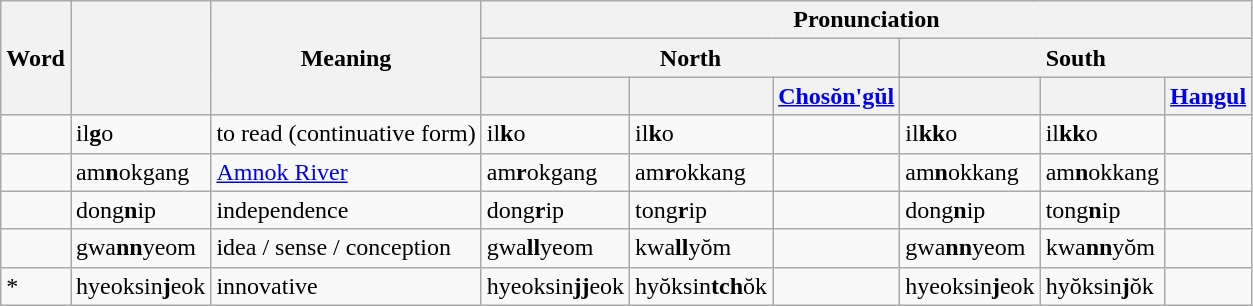<table class="wikitable">
<tr>
<th rowspan="3">Word</th>
<th rowspan="3"></th>
<th rowspan="3">Meaning</th>
<th colspan="6">Pronunciation</th>
</tr>
<tr>
<th colspan="3">North</th>
<th colspan="3">South</th>
</tr>
<tr>
<th></th>
<th></th>
<th><a href='#'>Chosŏn'gŭl</a></th>
<th></th>
<th></th>
<th><a href='#'>Hangul</a></th>
</tr>
<tr>
<td></td>
<td>il<strong>g</strong>o</td>
<td>to read (continuative form)</td>
<td>il<strong>k</strong>o</td>
<td>il<strong>k</strong>o</td>
<td></td>
<td>il<strong>kk</strong>o</td>
<td>il<strong>kk</strong>o</td>
<td></td>
</tr>
<tr>
<td></td>
<td>am<strong>n</strong>okgang</td>
<td><a href='#'>Amnok River</a></td>
<td>am<strong>r</strong>okgang</td>
<td>am<strong>r</strong>okkang</td>
<td></td>
<td>am<strong>n</strong>okkang</td>
<td>am<strong>n</strong>okkang</td>
<td></td>
</tr>
<tr>
<td></td>
<td>dong<strong>n</strong>ip</td>
<td>independence</td>
<td>dong<strong>r</strong>ip</td>
<td>tong<strong>r</strong>ip</td>
<td></td>
<td>dong<strong>n</strong>ip</td>
<td>tong<strong>n</strong>ip</td>
<td></td>
</tr>
<tr>
<td></td>
<td>gwa<strong>nn</strong>yeom</td>
<td>idea / sense / conception</td>
<td>gwa<strong>ll</strong>yeom</td>
<td>kwa<strong>ll</strong>yŏm</td>
<td></td>
<td>gwa<strong>nn</strong>yeom</td>
<td>kwa<strong>nn</strong>yŏm</td>
<td></td>
</tr>
<tr>
<td>*</td>
<td>hyeoksin<strong>j</strong>eok</td>
<td>innovative</td>
<td>hyeoksin<strong>jj</strong>eok</td>
<td>hyŏksin<strong>tch</strong>ŏk</td>
<td></td>
<td>hyeoksin<strong>j</strong>eok</td>
<td>hyŏksin<strong>j</strong>ŏk</td>
<td></td>
</tr>
</table>
